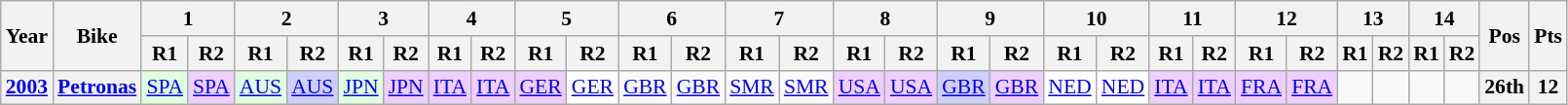<table class="wikitable" style="text-align:center; font-size:90%">
<tr>
<th valign="middle" rowspan=2>Year</th>
<th valign="middle" rowspan=2>Bike</th>
<th colspan=2>1</th>
<th colspan=2>2</th>
<th colspan=2>3</th>
<th colspan=2>4</th>
<th colspan=2>5</th>
<th colspan=2>6</th>
<th colspan=2>7</th>
<th colspan=2>8</th>
<th colspan=2>9</th>
<th colspan=2>10</th>
<th colspan=2>11</th>
<th colspan=2>12</th>
<th colspan=2>13</th>
<th colspan=2>14</th>
<th rowspan=2>Pos</th>
<th rowspan=2>Pts</th>
</tr>
<tr>
<th>R1</th>
<th>R2</th>
<th>R1</th>
<th>R2</th>
<th>R1</th>
<th>R2</th>
<th>R1</th>
<th>R2</th>
<th>R1</th>
<th>R2</th>
<th>R1</th>
<th>R2</th>
<th>R1</th>
<th>R2</th>
<th>R1</th>
<th>R2</th>
<th>R1</th>
<th>R2</th>
<th>R1</th>
<th>R2</th>
<th>R1</th>
<th>R2</th>
<th>R1</th>
<th>R2</th>
<th>R1</th>
<th>R2</th>
<th>R1</th>
<th>R2</th>
</tr>
<tr>
<th><a href='#'>2003</a></th>
<th><a href='#'>Petronas</a></th>
<td style="background:#dfffdf;"><a href='#'>SPA</a><br></td>
<td style="background:#efcfff;"><a href='#'>SPA</a><br></td>
<td style="background:#dfffdf;"><a href='#'>AUS</a><br></td>
<td style="background:#cfcfff;"><a href='#'>AUS</a><br></td>
<td style="background:#dfffdf;"><a href='#'>JPN</a><br></td>
<td style="background:#efcfff;"><a href='#'>JPN</a><br></td>
<td style="background:#efcfff;"><a href='#'>ITA</a><br></td>
<td style="background:#efcfff;"><a href='#'>ITA</a><br></td>
<td style="background:#efcfff;"><a href='#'>GER</a><br></td>
<td style="background:#ffffff;"><a href='#'>GER</a><br></td>
<td style="background:#;"><a href='#'>GBR</a><br></td>
<td style="background:#;"><a href='#'>GBR</a><br></td>
<td style="background:#;"><a href='#'>SMR</a><br></td>
<td style="background:#;"><a href='#'>SMR</a><br></td>
<td style="background:#efcfff;"><a href='#'>USA</a><br></td>
<td style="background:#efcfff;"><a href='#'>USA</a><br></td>
<td style="background:#cfcfff;"><a href='#'>GBR</a><br></td>
<td style="background:#efcfff;"><a href='#'>GBR</a><br></td>
<td style="background:#ffffff;"><a href='#'>NED</a><br></td>
<td style="background:#ffffff;"><a href='#'>NED</a><br></td>
<td style="background:#efcfff;"><a href='#'>ITA</a><br></td>
<td style="background:#efcfff;"><a href='#'>ITA</a><br></td>
<td style="background:#efcfff;"><a href='#'>FRA</a><br></td>
<td style="background:#efcfff;"><a href='#'>FRA</a><br></td>
<td></td>
<td></td>
<td></td>
<td></td>
<th>26th</th>
<th>12</th>
</tr>
</table>
